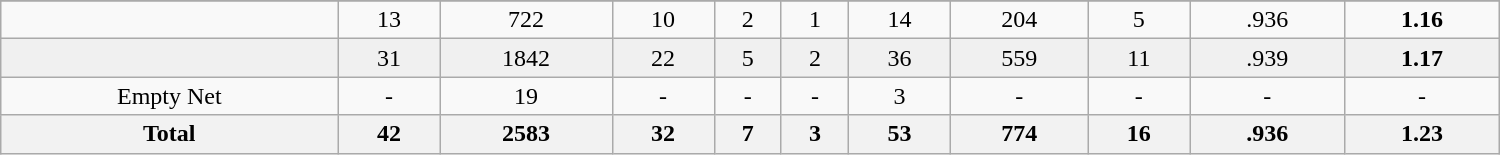<table class="wikitable sortable" width ="1000">
<tr align="center">
</tr>
<tr align="center" bgcolor="">
<td></td>
<td>13</td>
<td>722</td>
<td>10</td>
<td>2</td>
<td>1</td>
<td>14</td>
<td>204</td>
<td>5</td>
<td>.936</td>
<td><strong>1.16</strong></td>
</tr>
<tr align="center" bgcolor="f0f0f0">
<td></td>
<td>31</td>
<td>1842</td>
<td>22</td>
<td>5</td>
<td>2</td>
<td>36</td>
<td>559</td>
<td>11</td>
<td>.939</td>
<td><strong>1.17</strong></td>
</tr>
<tr align="center" bgcolor="">
<td>Empty Net</td>
<td>-</td>
<td>19</td>
<td>-</td>
<td>-</td>
<td>-</td>
<td>3</td>
<td>-</td>
<td>-</td>
<td>-</td>
<td>-</td>
</tr>
<tr>
<th>Total</th>
<th>42</th>
<th>2583</th>
<th>32</th>
<th>7</th>
<th>3</th>
<th>53</th>
<th>774</th>
<th>16</th>
<th>.936</th>
<th>1.23</th>
</tr>
</table>
